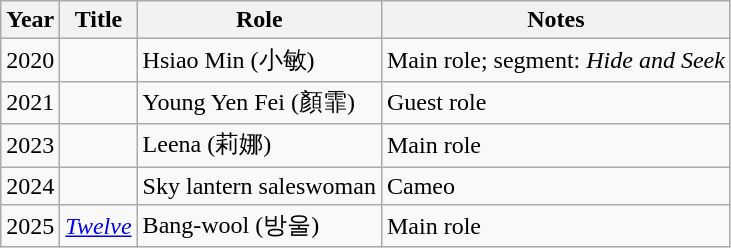<table class="wikitable">
<tr>
<th>Year</th>
<th>Title</th>
<th>Role</th>
<th>Notes</th>
</tr>
<tr>
<td>2020</td>
<td><em></em></td>
<td>Hsiao Min (小敏)</td>
<td>Main role; segment: <em>Hide and Seek</em></td>
</tr>
<tr>
<td>2021</td>
<td><em></em></td>
<td>Young Yen Fei (顏霏)</td>
<td>Guest role</td>
</tr>
<tr>
<td>2023</td>
<td><em></em></td>
<td>Leena (莉娜)</td>
<td>Main role</td>
</tr>
<tr>
<td>2024</td>
<td><em></em></td>
<td>Sky lantern saleswoman</td>
<td>Cameo</td>
</tr>
<tr>
<td>2025</td>
<td><em><a href='#'>Twelve</a></em></td>
<td>Bang-wool (방울)</td>
<td>Main role</td>
</tr>
</table>
